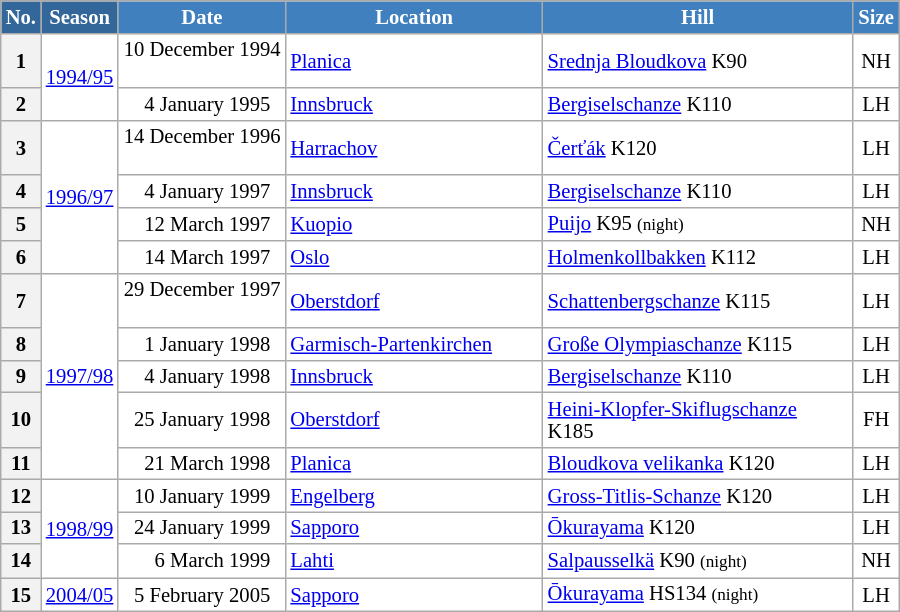<table class="wikitable sortable" style="font-size:86%; line-height:15px; text-align:left; border:grey solid 1px; border-collapse:collapse; background:#ffffff;">
<tr style="background:#efefef;">
<th style="background-color:#369; color:white; width:10px;">No.</th>
<th style="background-color:#369; color:white;  width:30px;">Season</th>
<th style="background-color:#4180be; color:white; width:105px;">Date</th>
<th style="background-color:#4180be; color:white; width:165px;">Location</th>
<th style="background-color:#4180be; color:white; width:200px;">Hill</th>
<th style="background-color:#4180be; color:white; width:25px;">Size</th>
</tr>
<tr>
<th scope=row style="text-align:center;">1</th>
<td align=center rowspan=2><a href='#'>1994/95</a></td>
<td align=right>10 December 1994  </td>
<td> <a href='#'>Planica</a></td>
<td><a href='#'>Srednja Bloudkova</a> K90</td>
<td align=center>NH</td>
</tr>
<tr>
<th scope=row style="text-align:center;">2</th>
<td align=right>4 January 1995  </td>
<td> <a href='#'>Innsbruck</a></td>
<td><a href='#'>Bergiselschanze</a> K110</td>
<td align=center>LH</td>
</tr>
<tr>
<th scope=row style="text-align:center;">3</th>
<td align=center rowspan=4><a href='#'>1996/97</a></td>
<td align=right>14 December 1996  </td>
<td> <a href='#'>Harrachov</a></td>
<td><a href='#'>Čerťák</a> K120</td>
<td align=center>LH</td>
</tr>
<tr>
<th scope=row style="text-align:center;">4</th>
<td align=right>4 January 1997  </td>
<td> <a href='#'>Innsbruck</a></td>
<td><a href='#'>Bergiselschanze</a> K110</td>
<td align=center>LH</td>
</tr>
<tr>
<th scope=row style="text-align:center;">5</th>
<td align=right>12 March 1997  </td>
<td> <a href='#'>Kuopio</a></td>
<td><a href='#'>Puijo</a> K95 <small>(night)</small></td>
<td align=center>NH</td>
</tr>
<tr>
<th scope=row style="text-align:center;">6</th>
<td align=right>14 March 1997  </td>
<td> <a href='#'>Oslo</a></td>
<td><a href='#'>Holmenkollbakken</a> K112</td>
<td align=center>LH</td>
</tr>
<tr>
<th scope=row style="text-align:center;">7</th>
<td align=center rowspan=5><a href='#'>1997/98</a></td>
<td align=right>29 December 1997  </td>
<td> <a href='#'>Oberstdorf</a></td>
<td><a href='#'>Schattenbergschanze</a> K115</td>
<td align=center>LH</td>
</tr>
<tr>
<th scope=row style="text-align:center;">8</th>
<td align=right>1 January 1998  </td>
<td> <a href='#'>Garmisch-Partenkirchen</a></td>
<td><a href='#'>Große Olympiaschanze</a> K115</td>
<td align=center>LH</td>
</tr>
<tr>
<th scope=row style="text-align:center;">9</th>
<td align=right>4 January 1998  </td>
<td> <a href='#'>Innsbruck</a></td>
<td><a href='#'>Bergiselschanze</a> K110</td>
<td align=center>LH</td>
</tr>
<tr>
<th scope=row style="text-align:center;">10</th>
<td align=right>25 January 1998  </td>
<td> <a href='#'>Oberstdorf</a></td>
<td><a href='#'>Heini-Klopfer-Skiflugschanze</a> K185</td>
<td align=center>FH</td>
</tr>
<tr>
<th scope=row style="text-align:center;">11</th>
<td align=right>21 March 1998  </td>
<td> <a href='#'>Planica</a></td>
<td><a href='#'>Bloudkova velikanka</a> K120</td>
<td align=center>LH</td>
</tr>
<tr>
<th scope=row style="text-align:center;">12</th>
<td align=center rowspan=3><a href='#'>1998/99</a></td>
<td align=right>10 January 1999  </td>
<td> <a href='#'>Engelberg</a></td>
<td><a href='#'>Gross-Titlis-Schanze</a> K120</td>
<td align=center>LH</td>
</tr>
<tr>
<th scope=row style="text-align:center;">13</th>
<td align=right>24 January 1999  </td>
<td> <a href='#'>Sapporo</a></td>
<td><a href='#'>Ōkurayama</a> K120</td>
<td align=center>LH</td>
</tr>
<tr>
<th scope=row style="text-align:center;">14</th>
<td align=right>6 March 1999  </td>
<td> <a href='#'>Lahti</a></td>
<td><a href='#'>Salpausselkä</a> K90 <small>(night)</small></td>
<td align=center>NH</td>
</tr>
<tr>
<th scope=row style="text-align:center;">15</th>
<td align=center><a href='#'>2004/05</a></td>
<td align=right>5 February 2005  </td>
<td> <a href='#'>Sapporo</a></td>
<td><a href='#'>Ōkurayama</a> HS134 <small>(night)</small></td>
<td align=center>LH</td>
</tr>
</table>
